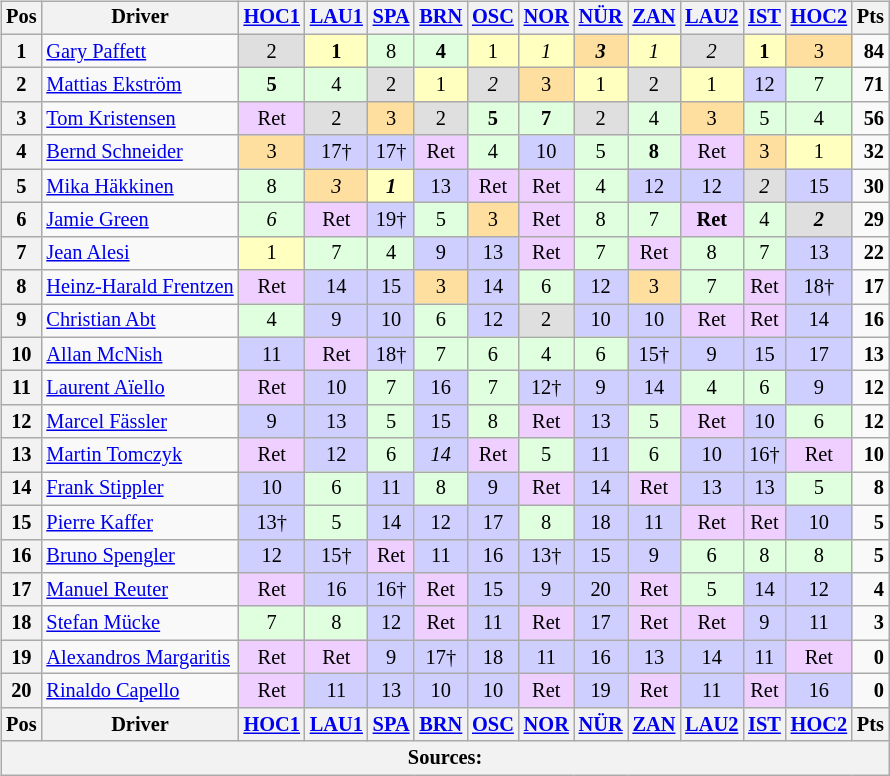<table>
<tr>
<td><br><table class="wikitable" style="font-size:85%; text-align:center">
<tr valign="top">
<th valign="middle">Pos</th>
<th valign="middle">Driver</th>
<th><a href='#'>HOC1</a><br></th>
<th><a href='#'>LAU1</a><br></th>
<th><a href='#'>SPA</a><br></th>
<th><a href='#'>BRN</a><br></th>
<th><a href='#'>OSC</a><br></th>
<th><a href='#'>NOR</a><br></th>
<th><a href='#'>NÜR</a><br></th>
<th><a href='#'>ZAN</a><br></th>
<th><a href='#'>LAU2</a><br></th>
<th><a href='#'>IST</a><br></th>
<th><a href='#'>HOC2</a><br></th>
<th valign="middle">Pts</th>
</tr>
<tr>
<th>1</th>
<td align="left"> <a href='#'>Gary Paffett</a></td>
<td style="background:#dfdfdf;">2</td>
<td style="background:#ffffbf;"><strong>1</strong></td>
<td style="background:#dfffdf;">8</td>
<td style="background:#dfffdf;"><strong>4</strong></td>
<td style="background:#ffffbf;">1</td>
<td style="background:#ffffbf;"><em>1</em></td>
<td style="background:#ffdf9f;"><strong><em>3</em></strong></td>
<td style="background:#ffffbf;"><em>1</em></td>
<td style="background:#dfdfdf;"><em>2</em></td>
<td style="background:#ffffbf;"><strong>1</strong></td>
<td style="background:#ffdf9f;">3</td>
<td align="right"><strong>84</strong></td>
</tr>
<tr>
<th>2</th>
<td align="left"> <a href='#'>Mattias Ekström</a></td>
<td style="background:#dfffdf;"><strong>5</strong></td>
<td style="background:#dfffdf;">4</td>
<td style="background:#dfdfdf;">2</td>
<td style="background:#ffffbf;">1</td>
<td style="background:#dfdfdf;"><em>2</em></td>
<td style="background:#ffdf9f;">3</td>
<td style="background:#ffffbf;">1</td>
<td style="background:#dfdfdf;">2</td>
<td style="background:#ffffbf;">1</td>
<td style="background:#cfcfff;">12</td>
<td style="background:#dfffdf;">7</td>
<td align="right"><strong>71</strong></td>
</tr>
<tr>
<th>3</th>
<td align="left"> <a href='#'>Tom Kristensen</a></td>
<td style="background:#efcfff;">Ret</td>
<td style="background:#dfdfdf;">2</td>
<td style="background:#ffdf9f;">3</td>
<td style="background:#dfdfdf;">2</td>
<td style="background:#dfffdf;"><strong>5</strong></td>
<td style="background:#dfffdf;"><strong>7</strong></td>
<td style="background:#dfdfdf;">2</td>
<td style="background:#dfffdf;">4</td>
<td style="background:#ffdf9f;">3</td>
<td style="background:#dfffdf;">5</td>
<td style="background:#dfffdf;">4</td>
<td align="right"><strong>56</strong></td>
</tr>
<tr>
<th>4</th>
<td align="left"> <a href='#'>Bernd Schneider</a></td>
<td style="background:#ffdf9f;">3</td>
<td style="background:#cfcfff;">17†</td>
<td style="background:#cfcfff;">17†</td>
<td style="background:#efcfff;">Ret</td>
<td style="background:#dfffdf;">4</td>
<td style="background:#cfcfff;">10</td>
<td style="background:#dfffdf;">5</td>
<td style="background:#dfffdf;"><strong>8</strong></td>
<td style="background:#efcfff;">Ret</td>
<td style="background:#ffdf9f;">3</td>
<td style="background:#ffffbf;">1</td>
<td align="right"><strong>32</strong></td>
</tr>
<tr>
<th>5</th>
<td align="left"> <a href='#'>Mika Häkkinen</a></td>
<td style="background:#dfffdf;">8</td>
<td style="background:#ffdf9f;"><em>3</em></td>
<td style="background:#ffffbf;"><strong><em>1</em></strong></td>
<td style="background:#cfcfff;">13</td>
<td style="background:#efcfff;">Ret</td>
<td style="background:#efcfff;">Ret</td>
<td style="background:#dfffdf;">4</td>
<td style="background:#cfcfff;">12</td>
<td style="background:#cfcfff;">12</td>
<td style="background:#dfdfdf;"><em>2</em></td>
<td style="background:#cfcfff;">15</td>
<td align="right"><strong>30</strong></td>
</tr>
<tr>
<th>6</th>
<td align="left"> <a href='#'>Jamie Green</a></td>
<td style="background:#dfffdf;"><em>6</em></td>
<td style="background:#efcfff;">Ret</td>
<td style="background:#cfcfff;">19†</td>
<td style="background:#dfffdf;">5</td>
<td style="background:#ffdf9f;">3</td>
<td style="background:#efcfff;">Ret</td>
<td style="background:#dfffdf;">8</td>
<td style="background:#dfffdf;">7</td>
<td style="background:#efcfff;"><strong>Ret</strong></td>
<td style="background:#dfffdf;">4</td>
<td style="background:#dfdfdf;"><strong><em>2</em></strong></td>
<td align="right"><strong>29</strong></td>
</tr>
<tr>
<th>7</th>
<td align="left"> <a href='#'>Jean Alesi</a></td>
<td style="background:#ffffbf;">1</td>
<td style="background:#dfffdf;">7</td>
<td style="background:#dfffdf;">4</td>
<td style="background:#cfcfff;">9</td>
<td style="background:#cfcfff;">13</td>
<td style="background:#efcfff;">Ret</td>
<td style="background:#dfffdf;">7</td>
<td style="background:#efcfff;">Ret</td>
<td style="background:#dfffdf;">8</td>
<td style="background:#dfffdf;">7</td>
<td style="background:#cfcfff;">13</td>
<td align="right"><strong>22</strong></td>
</tr>
<tr>
<th>8</th>
<td align="left"> <a href='#'>Heinz-Harald Frentzen</a></td>
<td style="background:#efcfff;">Ret</td>
<td style="background:#cfcfff;">14</td>
<td style="background:#cfcfff;">15</td>
<td style="background:#ffdf9f;">3</td>
<td style="background:#cfcfff;">14</td>
<td style="background:#dfffdf;">6</td>
<td style="background:#cfcfff;">12</td>
<td style="background:#ffdf9f;">3</td>
<td style="background:#dfffdf;">7</td>
<td style="background:#efcfff;">Ret</td>
<td style="background:#cfcfff;">18†</td>
<td align="right"><strong>17</strong></td>
</tr>
<tr>
<th>9</th>
<td align="left"> <a href='#'>Christian Abt</a></td>
<td style="background:#dfffdf;">4</td>
<td style="background:#cfcfff;">9</td>
<td style="background:#cfcfff;">10</td>
<td style="background:#dfffdf;">6</td>
<td style="background:#cfcfff;">12</td>
<td style="background:#dfdfdf;">2</td>
<td style="background:#cfcfff;">10</td>
<td style="background:#cfcfff;">10</td>
<td style="background:#efcfff;">Ret</td>
<td style="background:#efcfff;">Ret</td>
<td style="background:#cfcfff;">14</td>
<td align="right"><strong>16</strong></td>
</tr>
<tr>
<th>10</th>
<td align="left"> <a href='#'>Allan McNish</a></td>
<td style="background:#cfcfff;">11</td>
<td style="background:#efcfff;">Ret</td>
<td style="background:#cfcfff;">18†</td>
<td style="background:#dfffdf;">7</td>
<td style="background:#dfffdf;">6</td>
<td style="background:#dfffdf;">4</td>
<td style="background:#dfffdf;">6</td>
<td style="background:#cfcfff;">15†</td>
<td style="background:#cfcfff;">9</td>
<td style="background:#cfcfff;">15</td>
<td style="background:#cfcfff;">17</td>
<td align="right"><strong>13</strong></td>
</tr>
<tr>
<th>11</th>
<td align="left"> <a href='#'>Laurent Aïello</a></td>
<td style="background:#efcfff;">Ret</td>
<td style="background:#cfcfff;">10</td>
<td style="background:#dfffdf;">7</td>
<td style="background:#cfcfff;">16</td>
<td style="background:#dfffdf;">7</td>
<td style="background:#cfcfff;">12†</td>
<td style="background:#cfcfff;">9</td>
<td style="background:#cfcfff;">14</td>
<td style="background:#dfffdf;">4</td>
<td style="background:#dfffdf;">6</td>
<td style="background:#cfcfff;">9</td>
<td align="right"><strong>12</strong></td>
</tr>
<tr>
<th>12</th>
<td align="left"> <a href='#'>Marcel Fässler</a></td>
<td style="background:#cfcfff;">9</td>
<td style="background:#cfcfff;">13</td>
<td style="background:#dfffdf;">5</td>
<td style="background:#cfcfff;">15</td>
<td style="background:#dfffdf;">8</td>
<td style="background:#efcfff;">Ret</td>
<td style="background:#cfcfff;">13</td>
<td style="background:#dfffdf;">5</td>
<td style="background:#efcfff;">Ret</td>
<td style="background:#cfcfff;">10</td>
<td style="background:#dfffdf;">6</td>
<td align="right"><strong>12</strong></td>
</tr>
<tr>
<th>13</th>
<td align="left"> <a href='#'>Martin Tomczyk</a></td>
<td style="background:#efcfff;">Ret</td>
<td style="background:#cfcfff;">12</td>
<td style="background:#dfffdf;">6</td>
<td style="background:#cfcfff;"><em>14</em></td>
<td style="background:#efcfff;">Ret</td>
<td style="background:#dfffdf;">5</td>
<td style="background:#cfcfff;">11</td>
<td style="background:#dfffdf;">6</td>
<td style="background:#cfcfff;">10</td>
<td style="background:#cfcfff;">16†</td>
<td style="background:#efcfff;">Ret</td>
<td align="right"><strong>10</strong></td>
</tr>
<tr>
<th>14</th>
<td align="left"> <a href='#'>Frank Stippler</a></td>
<td style="background:#cfcfff;">10</td>
<td style="background:#dfffdf;">6</td>
<td style="background:#cfcfff;">11</td>
<td style="background:#dfffdf;">8</td>
<td style="background:#cfcfff;">9</td>
<td style="background:#efcfff;">Ret</td>
<td style="background:#cfcfff;">14</td>
<td style="background:#efcfff;">Ret</td>
<td style="background:#cfcfff;">13</td>
<td style="background:#cfcfff;">13</td>
<td style="background:#dfffdf;">5</td>
<td align="right"><strong>8</strong></td>
</tr>
<tr>
<th>15</th>
<td align="left"> <a href='#'>Pierre Kaffer</a></td>
<td style="background:#cfcfff;">13†</td>
<td style="background:#dfffdf;">5</td>
<td style="background:#cfcfff;">14</td>
<td style="background:#cfcfff;">12</td>
<td style="background:#cfcfff;">17</td>
<td style="background:#dfffdf;">8</td>
<td style="background:#cfcfff;">18</td>
<td style="background:#cfcfff;">11</td>
<td style="background:#efcfff;">Ret</td>
<td style="background:#efcfff;">Ret</td>
<td style="background:#cfcfff;">10</td>
<td align="right"><strong>5</strong></td>
</tr>
<tr>
<th>16</th>
<td align="left"> <a href='#'>Bruno Spengler</a></td>
<td style="background:#cfcfff;">12</td>
<td style="background:#cfcfff;">15†</td>
<td style="background:#efcfff;">Ret</td>
<td style="background:#cfcfff;">11</td>
<td style="background:#cfcfff;">16</td>
<td style="background:#cfcfff;">13†</td>
<td style="background:#cfcfff;">15</td>
<td style="background:#cfcfff;">9</td>
<td style="background:#dfffdf;">6</td>
<td style="background:#dfffdf;">8</td>
<td style="background:#dfffdf;">8</td>
<td align="right"><strong>5</strong></td>
</tr>
<tr>
<th>17</th>
<td align="left"> <a href='#'>Manuel Reuter</a></td>
<td style="background:#efcfff;">Ret</td>
<td style="background:#cfcfff;">16</td>
<td style="background:#cfcfff;">16†</td>
<td style="background:#efcfff;">Ret</td>
<td style="background:#cfcfff;">15</td>
<td style="background:#cfcfff;">9</td>
<td style="background:#cfcfff;">20</td>
<td style="background:#efcfff;">Ret</td>
<td style="background:#dfffdf;">5</td>
<td style="background:#cfcfff;">14</td>
<td style="background:#cfcfff;">12</td>
<td align="right"><strong>4</strong></td>
</tr>
<tr>
<th>18</th>
<td align="left"> <a href='#'>Stefan Mücke</a></td>
<td style="background:#dfffdf;">7</td>
<td style="background:#dfffdf;">8</td>
<td style="background:#cfcfff;">12</td>
<td style="background:#efcfff;">Ret</td>
<td style="background:#cfcfff;">11</td>
<td style="background:#efcfff;">Ret</td>
<td style="background:#cfcfff;">17</td>
<td style="background:#efcfff;">Ret</td>
<td style="background:#efcfff;">Ret</td>
<td style="background:#cfcfff;">9</td>
<td style="background:#cfcfff;">11</td>
<td align="right"><strong>3</strong></td>
</tr>
<tr>
<th>19</th>
<td align="left"> <a href='#'>Alexandros Margaritis</a></td>
<td style="background:#efcfff;">Ret</td>
<td style="background:#efcfff;">Ret</td>
<td style="background:#cfcfff;">9</td>
<td style="background:#cfcfff;">17†</td>
<td style="background:#cfcfff;">18</td>
<td style="background:#cfcfff;">11</td>
<td style="background:#cfcfff;">16</td>
<td style="background:#cfcfff;">13</td>
<td style="background:#cfcfff;">14</td>
<td style="background:#cfcfff;">11</td>
<td style="background:#efcfff;">Ret</td>
<td align="right"><strong>0</strong></td>
</tr>
<tr>
<th>20</th>
<td align="left"> <a href='#'>Rinaldo Capello</a></td>
<td style="background:#efcfff;">Ret</td>
<td style="background:#cfcfff;">11</td>
<td style="background:#cfcfff;">13</td>
<td style="background:#cfcfff;">10</td>
<td style="background:#cfcfff;">10</td>
<td style="background:#efcfff;">Ret</td>
<td style="background:#cfcfff;">19</td>
<td style="background:#efcfff;">Ret</td>
<td style="background:#cfcfff;">11</td>
<td style="background:#efcfff;">Ret</td>
<td style="background:#cfcfff;">16</td>
<td align="right"><strong>0</strong></td>
</tr>
<tr valign="top">
<th valign="middle">Pos</th>
<th valign="middle">Driver</th>
<th><a href='#'>HOC1</a><br></th>
<th><a href='#'>LAU1</a><br></th>
<th><a href='#'>SPA</a><br></th>
<th><a href='#'>BRN</a><br></th>
<th><a href='#'>OSC</a><br></th>
<th><a href='#'>NOR</a><br></th>
<th><a href='#'>NÜR</a><br></th>
<th><a href='#'>ZAN</a><br></th>
<th><a href='#'>LAU2</a><br></th>
<th><a href='#'>IST</a><br></th>
<th><a href='#'>HOC2</a><br></th>
<th valign="middle">Pts</th>
</tr>
<tr>
<th colspan="14">Sources:</th>
</tr>
</table>
</td>
<td valign="top"><br></td>
</tr>
</table>
